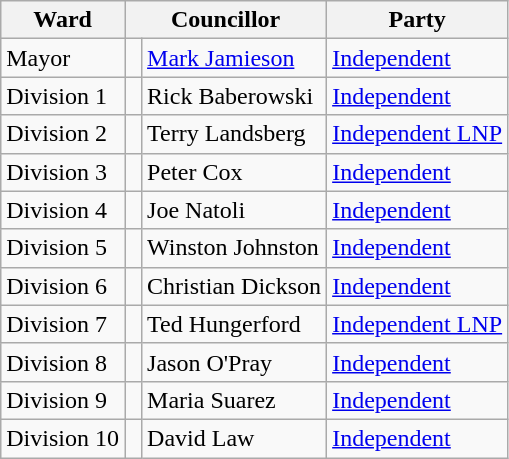<table class="wikitable">
<tr>
<th>Ward</th>
<th colspan="2">Councillor</th>
<th>Party</th>
</tr>
<tr>
<td>Mayor</td>
<td> </td>
<td><a href='#'>Mark Jamieson</a></td>
<td><a href='#'>Independent</a></td>
</tr>
<tr>
<td>Division 1</td>
<td> </td>
<td>Rick Baberowski</td>
<td><a href='#'>Independent</a></td>
</tr>
<tr>
<td>Division 2</td>
<td> </td>
<td>Terry Landsberg</td>
<td><a href='#'>Independent LNP</a></td>
</tr>
<tr>
<td>Division 3</td>
<td> </td>
<td>Peter Cox</td>
<td><a href='#'>Independent</a></td>
</tr>
<tr>
<td>Division 4</td>
<td> </td>
<td>Joe Natoli</td>
<td><a href='#'>Independent</a></td>
</tr>
<tr>
<td>Division 5</td>
<td> </td>
<td>Winston Johnston</td>
<td><a href='#'>Independent</a></td>
</tr>
<tr>
<td>Division 6</td>
<td> </td>
<td>Christian Dickson</td>
<td><a href='#'>Independent</a></td>
</tr>
<tr>
<td>Division 7</td>
<td> </td>
<td>Ted Hungerford</td>
<td><a href='#'>Independent LNP</a></td>
</tr>
<tr>
<td>Division 8</td>
<td> </td>
<td>Jason O'Pray</td>
<td><a href='#'>Independent</a></td>
</tr>
<tr>
<td>Division 9</td>
<td> </td>
<td>Maria Suarez</td>
<td><a href='#'>Independent</a></td>
</tr>
<tr>
<td>Division 10</td>
<td> </td>
<td>David Law</td>
<td><a href='#'>Independent</a></td>
</tr>
</table>
